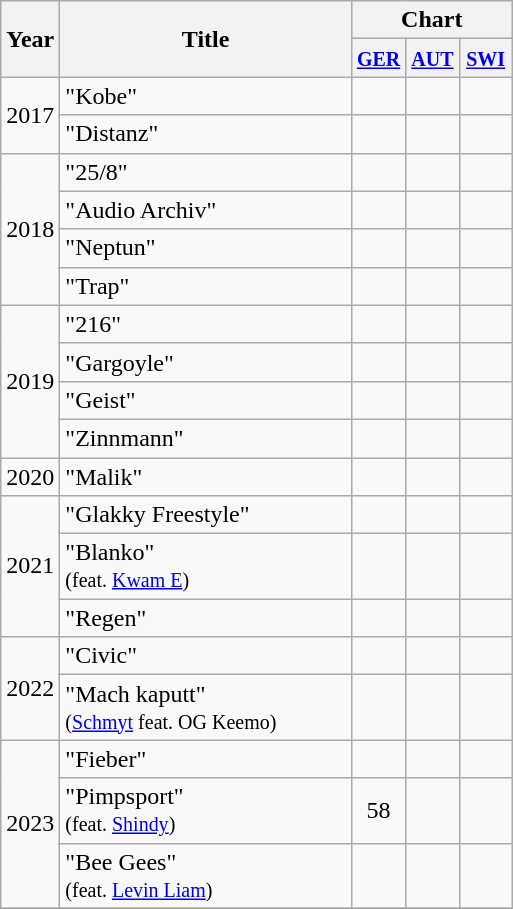<table class="wikitable">
<tr>
<th width="28" rowspan="2">Year</th>
<th width="187" rowspan="2">Title</th>
<th colspan="3">Chart</th>
</tr>
<tr>
<th width="28"><small><a href='#'>GER</a><br></small></th>
<th width="28"><small><a href='#'>AUT</a><br></small></th>
<th width="28"><small><a href='#'>SWI</a><br></small></th>
</tr>
<tr>
<td rowspan="2">2017</td>
<td>"Kobe"</td>
<td align="center"></td>
<td align="center"></td>
<td align="center"></td>
</tr>
<tr>
<td>"Distanz"</td>
<td align="center"></td>
<td align="center"></td>
<td align="center"></td>
</tr>
<tr>
<td rowspan="4">2018</td>
<td>"25/8"</td>
<td align="center"></td>
<td align="center"></td>
<td align="center"></td>
</tr>
<tr>
<td>"Audio Archiv"</td>
<td align="center"></td>
<td align="center"></td>
<td align="center"></td>
</tr>
<tr>
<td>"Neptun"</td>
<td align="center"></td>
<td align="center"></td>
<td align="center"></td>
</tr>
<tr>
<td>"Trap"</td>
<td align="center"></td>
<td align="center"></td>
<td align="center"></td>
</tr>
<tr>
<td rowspan="4">2019</td>
<td>"216"</td>
<td align="center"></td>
<td align="center"></td>
<td align="center"></td>
</tr>
<tr>
<td>"Gargoyle"</td>
<td align="center"></td>
<td align="center"></td>
<td align="center"></td>
</tr>
<tr>
<td>"Geist"</td>
<td align="center"></td>
<td align="center"></td>
<td align="center"></td>
</tr>
<tr>
<td>"Zinnmann"</td>
<td align="center"></td>
<td align="center"></td>
<td align="center"></td>
</tr>
<tr>
<td rowspan="1">2020</td>
<td>"Malik"</td>
<td align="center"></td>
<td align="center"></td>
<td align="center"></td>
</tr>
<tr>
<td rowspan="3">2021</td>
<td>"Glakky Freestyle"</td>
<td align="center"></td>
<td align="center"></td>
<td align="center"></td>
</tr>
<tr>
<td>"Blanko"<br><small>(feat. <a href='#'>Kwam E</a>)</small></td>
<td align="center"></td>
<td align="center"></td>
<td align="center"></td>
</tr>
<tr>
<td>"Regen"</td>
<td align="center"></td>
<td align="center"></td>
<td align="center"></td>
</tr>
<tr>
<td rowspan="2">2022</td>
<td>"Civic"</td>
<td align="center"></td>
<td align="center"></td>
<td align="center"></td>
</tr>
<tr>
<td>"Mach kaputt"<br><small>(<a href='#'>Schmyt</a> feat. OG Keemo)</small></td>
<td align="center"></td>
<td align="center"></td>
<td align="center"></td>
</tr>
<tr>
<td rowspan="3">2023</td>
<td>"Fieber"</td>
<td align="center"></td>
<td align="center"></td>
<td align="center"></td>
</tr>
<tr>
<td>"Pimpsport"<br><small>(feat. <a href='#'>Shindy</a>)</small></td>
<td align="center">58</td>
<td align="center"></td>
<td align="center"></td>
</tr>
<tr>
<td>"Bee Gees"<br><small>(feat. <a href='#'>Levin Liam</a>)</small></td>
<td align="center"></td>
<td align="center"></td>
<td align="center"></td>
</tr>
<tr>
</tr>
</table>
